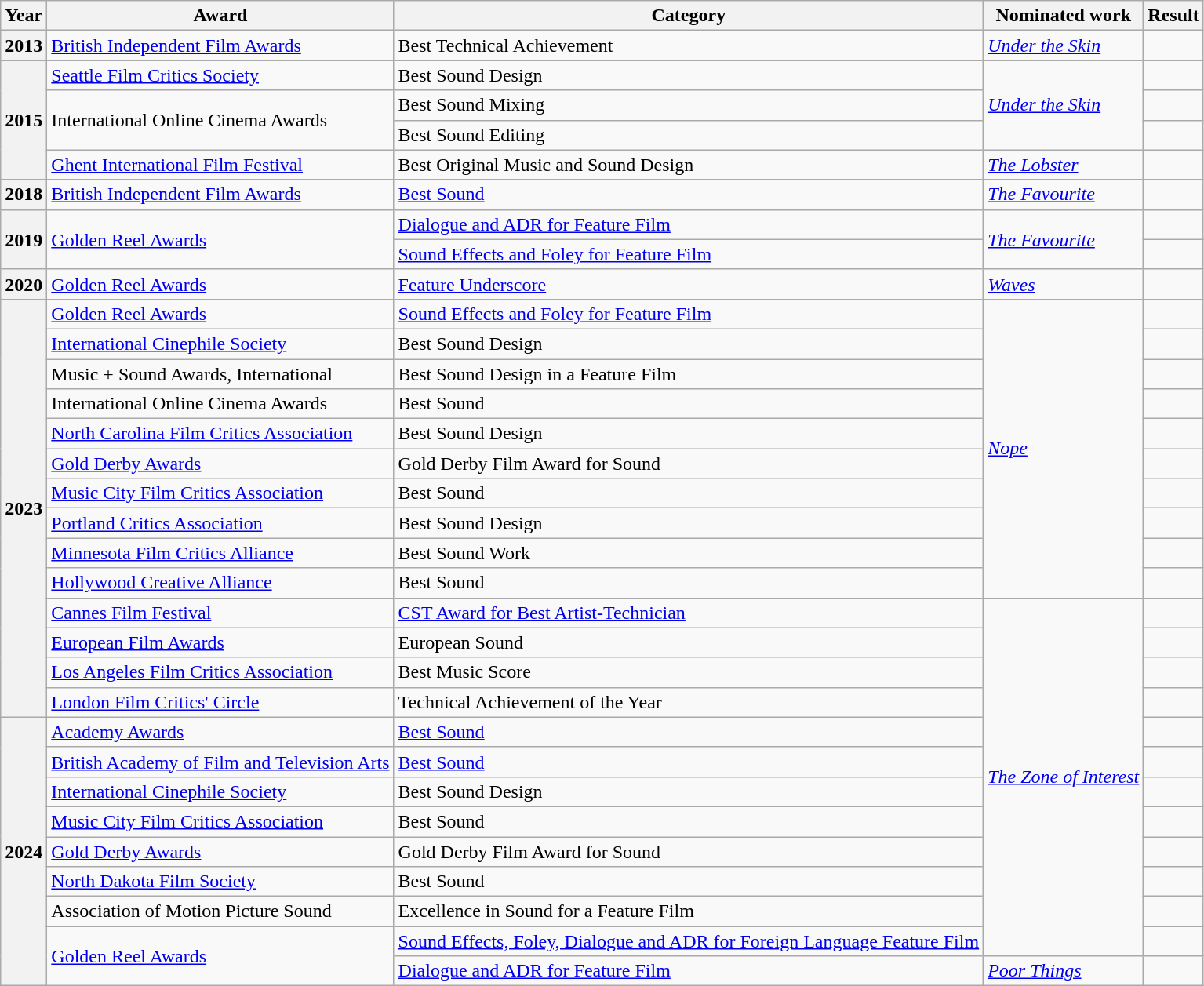<table class="wikitable unsortable">
<tr>
<th>Year</th>
<th>Award</th>
<th>Category</th>
<th>Nominated work</th>
<th>Result</th>
</tr>
<tr>
<th scope="row">2013</th>
<td><a href='#'>British Independent Film Awards</a></td>
<td>Best Technical Achievement</td>
<td><em><a href='#'>Under the Skin</a></em></td>
<td></td>
</tr>
<tr>
<th scope="row" rowspan="4">2015</th>
<td><a href='#'>Seattle Film Critics Society</a></td>
<td>Best Sound Design</td>
<td rowspan="3"><em><a href='#'>Under the Skin</a></em></td>
<td></td>
</tr>
<tr>
<td rowspan="2">International Online Cinema Awards</td>
<td>Best Sound Mixing</td>
<td></td>
</tr>
<tr>
<td>Best Sound Editing</td>
<td></td>
</tr>
<tr>
<td><a href='#'>Ghent International Film Festival</a></td>
<td>Best Original Music and Sound Design</td>
<td><em><a href='#'>The Lobster</a></em></td>
<td></td>
</tr>
<tr>
<th scope="row">2018</th>
<td><a href='#'>British Independent Film Awards</a></td>
<td><a href='#'>Best Sound</a></td>
<td><em><a href='#'>The Favourite</a></em></td>
<td></td>
</tr>
<tr>
<th scope="row" rowspan="2">2019</th>
<td rowspan="2"><a href='#'>Golden Reel Awards</a></td>
<td><a href='#'>Dialogue and ADR for Feature Film</a></td>
<td rowspan="2"><em><a href='#'>The Favourite</a></em></td>
<td></td>
</tr>
<tr>
<td><a href='#'>Sound Effects and Foley for Feature Film</a></td>
<td></td>
</tr>
<tr>
<th scope="row">2020</th>
<td><a href='#'>Golden Reel Awards</a></td>
<td><a href='#'>Feature Underscore</a></td>
<td><em><a href='#'>Waves</a></em></td>
<td></td>
</tr>
<tr>
<th scope="row" rowspan="14">2023</th>
<td><a href='#'>Golden Reel Awards</a></td>
<td><a href='#'>Sound Effects and Foley for Feature Film</a></td>
<td rowspan="10"><em><a href='#'>Nope</a></em></td>
<td></td>
</tr>
<tr>
<td><a href='#'>International Cinephile Society</a></td>
<td>Best Sound Design</td>
<td></td>
</tr>
<tr>
<td>Music + Sound Awards, International</td>
<td>Best Sound Design in a Feature Film</td>
<td></td>
</tr>
<tr>
<td>International Online Cinema Awards</td>
<td>Best Sound</td>
<td></td>
</tr>
<tr>
<td><a href='#'>North Carolina Film Critics Association</a></td>
<td>Best Sound Design</td>
<td></td>
</tr>
<tr>
<td><a href='#'>Gold Derby Awards</a></td>
<td>Gold Derby Film Award for Sound</td>
<td></td>
</tr>
<tr>
<td><a href='#'>Music City Film Critics Association</a></td>
<td>Best Sound</td>
<td></td>
</tr>
<tr>
<td><a href='#'>Portland Critics Association</a></td>
<td>Best Sound Design</td>
<td></td>
</tr>
<tr>
<td><a href='#'>Minnesota Film Critics Alliance</a></td>
<td>Best Sound Work</td>
<td></td>
</tr>
<tr>
<td><a href='#'>Hollywood Creative Alliance</a></td>
<td>Best Sound</td>
<td></td>
</tr>
<tr>
<td><a href='#'>Cannes Film Festival</a></td>
<td><a href='#'>CST Award for Best Artist-Technician</a></td>
<td rowspan="12"><em><a href='#'>The Zone of Interest</a></em></td>
<td></td>
</tr>
<tr>
<td><a href='#'>European Film Awards</a></td>
<td>European Sound</td>
<td></td>
</tr>
<tr>
<td><a href='#'>Los Angeles Film Critics Association</a></td>
<td>Best Music Score</td>
<td></td>
</tr>
<tr>
<td><a href='#'>London Film Critics' Circle</a></td>
<td>Technical Achievement of the Year</td>
<td></td>
</tr>
<tr>
<th scope="row" rowspan="10">2024</th>
<td><a href='#'>Academy Awards</a></td>
<td><a href='#'>Best Sound</a></td>
<td></td>
</tr>
<tr>
<td><a href='#'>British Academy of Film and Television Arts</a></td>
<td><a href='#'>Best Sound</a></td>
<td></td>
</tr>
<tr>
<td><a href='#'>International Cinephile Society</a></td>
<td>Best Sound Design</td>
<td></td>
</tr>
<tr>
<td><a href='#'>Music City Film Critics Association</a></td>
<td>Best Sound</td>
<td></td>
</tr>
<tr>
<td><a href='#'>Gold Derby Awards</a></td>
<td>Gold Derby Film Award for Sound</td>
<td></td>
</tr>
<tr>
<td><a href='#'>North Dakota Film Society</a></td>
<td>Best Sound</td>
<td></td>
</tr>
<tr>
<td>Association of Motion Picture Sound</td>
<td>Excellence in Sound for a Feature Film</td>
<td></td>
</tr>
<tr>
<td rowspan="2"><a href='#'>Golden Reel Awards</a></td>
<td><a href='#'>Sound Effects, Foley, Dialogue and ADR for Foreign Language Feature Film</a></td>
<td></td>
</tr>
<tr>
<td><a href='#'>Dialogue and ADR for Feature Film</a></td>
<td><em><a href='#'>Poor Things</a></em></td>
<td> </td>
</tr>
</table>
